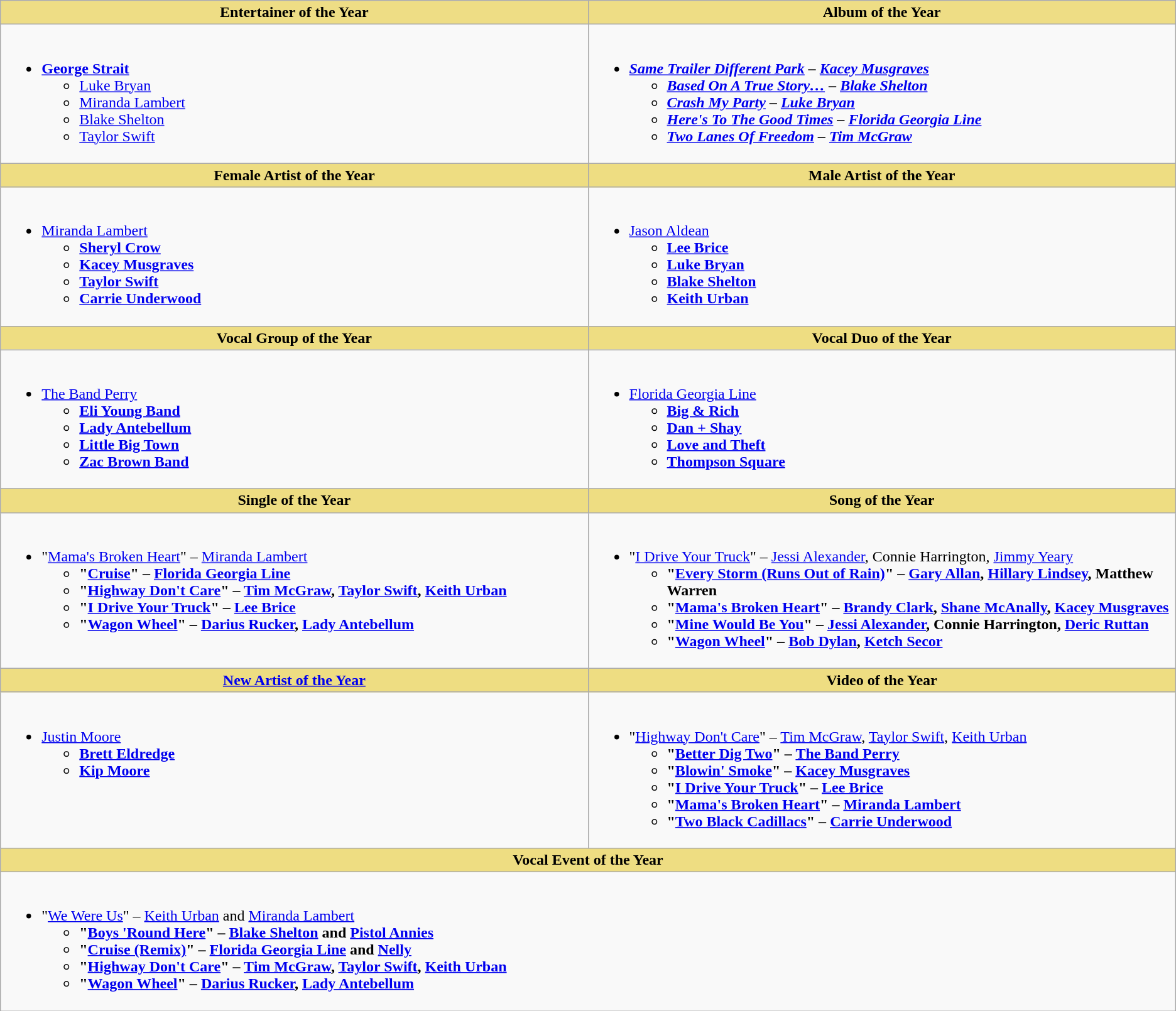<table class="wikitable">
<tr>
<th style="background:#EEDD85;" width="50%">Entertainer of the Year</th>
<th style="background:#EEDD85;" width="50%">Album of the Year</th>
</tr>
<tr>
<td valign="top"><br><ul><li><strong><a href='#'>George Strait</a></strong><ul><li><a href='#'>Luke Bryan</a></li><li><a href='#'>Miranda Lambert</a></li><li><a href='#'>Blake Shelton</a></li><li><a href='#'>Taylor Swift</a></li></ul></li></ul></td>
<td valign="top"><br><ul><li><strong><em><a href='#'>Same Trailer Different Park</a><em> – <a href='#'>Kacey Musgraves</a><strong><ul><li></em><a href='#'>Based On A True Story…</a><em> – <a href='#'>Blake Shelton</a></li><li></em><a href='#'>Crash My Party</a><em> – <a href='#'>Luke Bryan</a></li><li></em><a href='#'>Here's To The Good Times</a><em> – <a href='#'>Florida Georgia Line</a></li><li></em><a href='#'>Two Lanes Of Freedom</a><em> – <a href='#'>Tim McGraw</a></li></ul></li></ul></td>
</tr>
<tr>
<th style="background:#EEDD82; width=50%">Female Artist of the Year</th>
<th style="background:#EEDD82; width=50%">Male Artist of the Year</th>
</tr>
<tr>
<td valign="top"><br><ul><li></strong><a href='#'>Miranda Lambert</a><strong><ul><li><a href='#'>Sheryl Crow</a></li><li><a href='#'>Kacey Musgraves</a></li><li><a href='#'>Taylor Swift</a></li><li><a href='#'>Carrie Underwood</a></li></ul></li></ul></td>
<td valign="top"><br><ul><li></strong><a href='#'>Jason Aldean</a><strong><ul><li><a href='#'>Lee Brice</a></li><li><a href='#'>Luke Bryan</a></li><li><a href='#'>Blake Shelton</a></li><li><a href='#'>Keith Urban</a></li></ul></li></ul></td>
</tr>
<tr>
<th style="background:#EEDD82; width=50%">Vocal Group of the Year</th>
<th style="background:#EEDD82; width=50%">Vocal Duo of the Year</th>
</tr>
<tr>
<td valign="top"><br><ul><li></strong><a href='#'>The Band Perry</a><strong><ul><li><a href='#'>Eli Young Band</a></li><li><a href='#'>Lady Antebellum</a></li><li><a href='#'>Little Big Town</a></li><li><a href='#'>Zac Brown Band</a></li></ul></li></ul></td>
<td valign="top"><br><ul><li></strong><a href='#'>Florida Georgia Line</a><strong><ul><li><a href='#'>Big & Rich</a></li><li><a href='#'>Dan + Shay</a></li><li><a href='#'>Love and Theft</a></li><li><a href='#'>Thompson Square</a></li></ul></li></ul></td>
</tr>
<tr>
<th style="background:#EEDD82; width=50%">Single of the Year</th>
<th style="background:#EEDD82; width=50%">Song of the Year</th>
</tr>
<tr>
<td valign="top"><br><ul><li>"</strong><a href='#'>Mama's Broken Heart</a>" – <a href='#'>Miranda Lambert</a><strong><ul><li>"<a href='#'>Cruise</a>" – <a href='#'>Florida Georgia Line</a></li><li>"<a href='#'>Highway Don't Care</a>" – <a href='#'>Tim McGraw</a>, <a href='#'>Taylor Swift</a>, <a href='#'>Keith Urban</a></li><li>"<a href='#'>I Drive Your Truck</a>" – <a href='#'>Lee Brice</a></li><li>"<a href='#'>Wagon Wheel</a>" – <a href='#'>Darius Rucker</a>, <a href='#'>Lady Antebellum</a></li></ul></li></ul></td>
<td valign="top"><br><ul><li></strong>"<a href='#'>I Drive Your Truck</a>" – <a href='#'>Jessi Alexander</a>, Connie Harrington, <a href='#'>Jimmy Yeary</a><strong><ul><li>"<a href='#'>Every Storm (Runs Out of Rain)</a>" – <a href='#'>Gary Allan</a>, <a href='#'>Hillary Lindsey</a>, Matthew Warren</li><li>"<a href='#'>Mama's Broken Heart</a>" – <a href='#'>Brandy Clark</a>, <a href='#'>Shane McAnally</a>, <a href='#'>Kacey Musgraves</a></li><li>"<a href='#'>Mine Would Be You</a>" – <a href='#'>Jessi Alexander</a>, Connie Harrington, <a href='#'>Deric Ruttan</a></li><li>"<a href='#'>Wagon Wheel</a>" – <a href='#'>Bob Dylan</a>, <a href='#'>Ketch Secor</a></li></ul></li></ul></td>
</tr>
<tr>
<th style="background:#EEDD82; width=50%"><a href='#'>New Artist of the Year</a></th>
<th style="background:#EEDD82; width=50%">Video of the Year</th>
</tr>
<tr>
<td valign="top"><br><ul><li></strong><a href='#'>Justin Moore</a><strong><ul><li><a href='#'>Brett Eldredge</a></li><li><a href='#'>Kip Moore</a></li></ul></li></ul></td>
<td valign="top"><br><ul><li></strong>"<a href='#'>Highway Don't Care</a>" – <a href='#'>Tim McGraw</a>, <a href='#'>Taylor Swift</a>, <a href='#'>Keith Urban</a><strong><ul><li>"<a href='#'>Better Dig Two</a>" – <a href='#'>The Band Perry</a></li><li>"<a href='#'>Blowin' Smoke</a>" – <a href='#'>Kacey Musgraves</a></li><li>"<a href='#'>I Drive Your Truck</a>" – <a href='#'>Lee Brice</a></li><li>"<a href='#'>Mama's Broken Heart</a>" – <a href='#'>Miranda Lambert</a></li><li>"<a href='#'>Two Black Cadillacs</a>" – <a href='#'>Carrie Underwood</a></li></ul></li></ul></td>
</tr>
<tr>
<th colspan="2" style="background:#EEDD82; width=50%">Vocal Event of the Year</th>
</tr>
<tr>
<td colspan="2"><br><ul><li></strong>"<a href='#'>We Were Us</a>" – <a href='#'>Keith Urban</a> and <a href='#'>Miranda Lambert</a><strong><ul><li>"<a href='#'>Boys 'Round Here</a>" – <a href='#'>Blake Shelton</a> and <a href='#'>Pistol Annies</a></li><li>"<a href='#'>Cruise (Remix)</a>" – <a href='#'>Florida Georgia Line</a> and <a href='#'>Nelly</a></li><li>"<a href='#'>Highway Don't Care</a>" – <a href='#'>Tim McGraw</a>, <a href='#'>Taylor Swift</a>, <a href='#'>Keith Urban</a></li><li>"<a href='#'>Wagon Wheel</a>" – <a href='#'>Darius Rucker</a>, <a href='#'>Lady Antebellum</a></li></ul></li></ul></td>
</tr>
</table>
